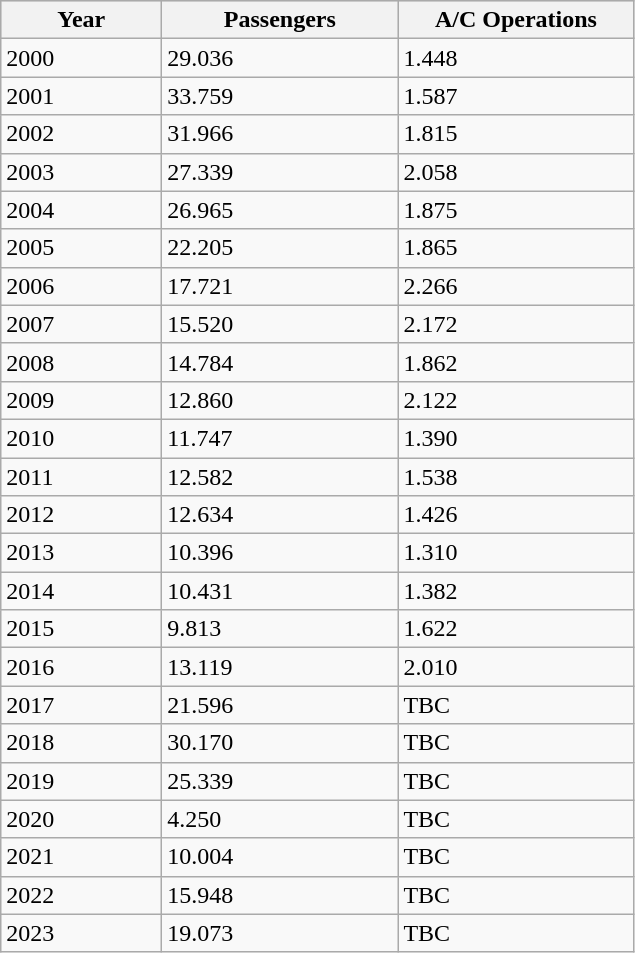<table class="wikitable">
<tr bgcolor=lightgrey>
<th width="100">Year</th>
<th width="150">Passengers</th>
<th width="150">A/C Operations</th>
</tr>
<tr>
<td>2000</td>
<td>29.036</td>
<td>1.448</td>
</tr>
<tr>
<td>2001</td>
<td>33.759</td>
<td>1.587</td>
</tr>
<tr>
<td>2002</td>
<td>31.966</td>
<td>1.815</td>
</tr>
<tr>
<td>2003</td>
<td>27.339</td>
<td>2.058</td>
</tr>
<tr>
<td>2004</td>
<td>26.965</td>
<td>1.875</td>
</tr>
<tr>
<td>2005</td>
<td>22.205</td>
<td>1.865</td>
</tr>
<tr>
<td>2006</td>
<td>17.721</td>
<td>2.266</td>
</tr>
<tr>
<td>2007</td>
<td>15.520</td>
<td>2.172</td>
</tr>
<tr>
<td>2008</td>
<td>14.784</td>
<td>1.862</td>
</tr>
<tr>
<td>2009</td>
<td>12.860</td>
<td>2.122</td>
</tr>
<tr>
<td>2010</td>
<td>11.747</td>
<td>1.390</td>
</tr>
<tr>
<td>2011</td>
<td>12.582</td>
<td>1.538</td>
</tr>
<tr>
<td>2012</td>
<td>12.634</td>
<td>1.426</td>
</tr>
<tr>
<td>2013</td>
<td>10.396</td>
<td>1.310</td>
</tr>
<tr>
<td>2014</td>
<td>10.431</td>
<td>1.382</td>
</tr>
<tr>
<td>2015</td>
<td>9.813</td>
<td>1.622</td>
</tr>
<tr>
<td>2016</td>
<td>13.119</td>
<td>2.010</td>
</tr>
<tr>
<td>2017</td>
<td>21.596</td>
<td>TBC</td>
</tr>
<tr>
<td>2018</td>
<td>30.170</td>
<td>TBC</td>
</tr>
<tr>
<td>2019</td>
<td>25.339</td>
<td>TBC</td>
</tr>
<tr>
<td>2020</td>
<td>4.250</td>
<td>TBC</td>
</tr>
<tr>
<td>2021</td>
<td>10.004</td>
<td>TBC</td>
</tr>
<tr>
<td>2022</td>
<td>15.948</td>
<td>TBC</td>
</tr>
<tr>
<td>2023</td>
<td>19.073</td>
<td>TBC</td>
</tr>
</table>
